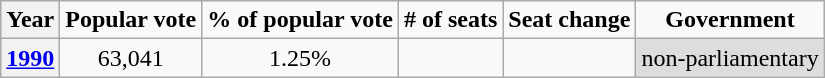<table class="wikitable sortable" style="text-align:center">
<tr>
<th>Year</th>
<td><strong>Popular vote</strong></td>
<td><strong>% of popular vote</strong></td>
<td><strong># of seats</strong></td>
<td><strong>Seat change</strong></td>
<td><strong>Government</strong></td>
</tr>
<tr>
<th><a href='#'>1990</a></th>
<td>63,041</td>
<td>1.25%</td>
<td></td>
<td></td>
<td style="background:#ddd;">non-parliamentary</td>
</tr>
</table>
